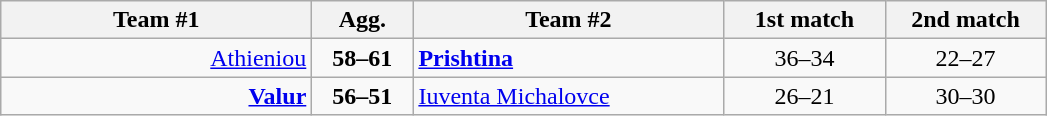<table class=wikitable style="text-align:center">
<tr>
<th width=200>Team #1</th>
<th width=60>Agg.</th>
<th width=200>Team #2</th>
<th width=100>1st match</th>
<th width=100>2nd match</th>
</tr>
<tr>
<td align=right><a href='#'>Athieniou</a> </td>
<td><strong>58–61</strong></td>
<td align=left> <strong><a href='#'>Prishtina</a></strong></td>
<td align=center>36–34</td>
<td align=center>22–27</td>
</tr>
<tr>
<td align=right><strong><a href='#'>Valur</a></strong> </td>
<td><strong>56–51</strong></td>
<td align=left> <a href='#'>Iuventa Michalovce</a></td>
<td align=center>26–21</td>
<td align=center>30–30</td>
</tr>
</table>
